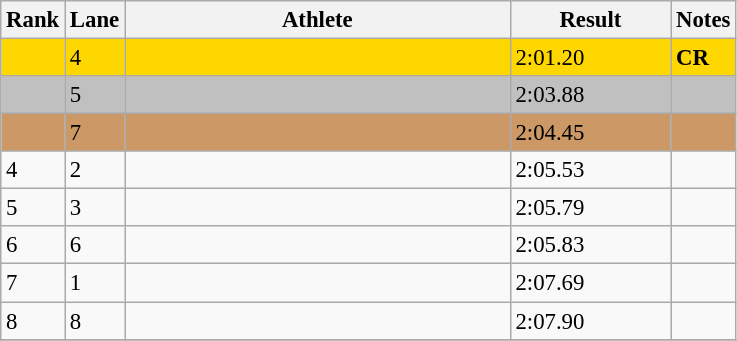<table class="wikitable" style="font-size:95%" style="width:35em;" style="text-align:center">
<tr>
<th>Rank</th>
<th>Lane</th>
<th width=250>Athlete</th>
<th width=100>Result</th>
<th>Notes</th>
</tr>
<tr bgcolor=gold>
<td></td>
<td>4</td>
<td align=left></td>
<td>2:01.20</td>
<td><strong>CR</strong></td>
</tr>
<tr bgcolor=silver>
<td></td>
<td>5</td>
<td align=left></td>
<td>2:03.88</td>
<td></td>
</tr>
<tr bgcolor=cc9966>
<td></td>
<td>7</td>
<td align=left></td>
<td>2:04.45</td>
<td></td>
</tr>
<tr>
<td>4</td>
<td>2</td>
<td align=left></td>
<td>2:05.53</td>
<td></td>
</tr>
<tr>
<td>5</td>
<td>3</td>
<td align=left></td>
<td>2:05.79</td>
<td></td>
</tr>
<tr>
<td>6</td>
<td>6</td>
<td align=left></td>
<td>2:05.83</td>
<td></td>
</tr>
<tr>
<td>7</td>
<td>1</td>
<td align=left></td>
<td>2:07.69</td>
<td></td>
</tr>
<tr>
<td>8</td>
<td>8</td>
<td align=left></td>
<td>2:07.90</td>
<td></td>
</tr>
<tr>
</tr>
</table>
